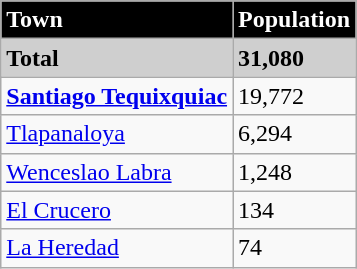<table class="wikitable">
<tr style="background:#000000; color:#FFFFFF;">
<td><strong>Town</strong></td>
<td><strong>Population</strong></td>
</tr>
<tr style="background:#CFCFCF;">
<td><strong>Total</strong></td>
<td><strong>31,080</strong></td>
</tr>
<tr>
<td><strong><a href='#'>Santiago Tequixquiac</a></strong></td>
<td>19,772</td>
</tr>
<tr>
<td><a href='#'>Tlapanaloya</a></td>
<td>6,294</td>
</tr>
<tr>
<td><a href='#'>Wenceslao Labra</a></td>
<td>1,248</td>
</tr>
<tr>
<td><a href='#'>El Crucero</a></td>
<td>134</td>
</tr>
<tr>
<td><a href='#'>La Heredad</a></td>
<td>74</td>
</tr>
</table>
